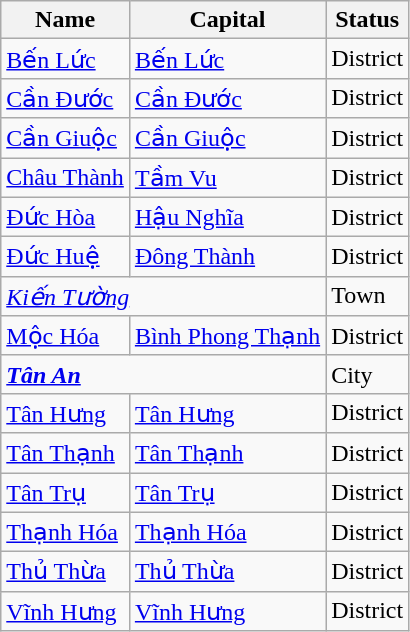<table class="wikitable sortable">
<tr>
<th>Name</th>
<th>Capital</th>
<th>Status</th>
</tr>
<tr>
<td><a href='#'>Bến Lức</a></td>
<td><a href='#'>Bến Lức</a></td>
<td>District</td>
</tr>
<tr>
<td><a href='#'>Cần Đước</a></td>
<td><a href='#'>Cần Đước</a></td>
<td>District</td>
</tr>
<tr>
<td><a href='#'>Cần Giuộc</a></td>
<td><a href='#'>Cần Giuộc</a></td>
<td>District</td>
</tr>
<tr>
<td><a href='#'>Châu Thành</a></td>
<td><a href='#'>Tầm Vu</a></td>
<td>District</td>
</tr>
<tr>
<td><a href='#'>Đức Hòa</a></td>
<td><a href='#'>Hậu Nghĩa</a></td>
<td>District</td>
</tr>
<tr>
<td><a href='#'>Đức Huệ</a></td>
<td><a href='#'>Đông Thành</a></td>
<td>District</td>
</tr>
<tr>
<td colspan="2"><em><a href='#'>Kiến Tường</a></em></td>
<td>Town</td>
</tr>
<tr>
<td><a href='#'>Mộc Hóa</a></td>
<td><a href='#'>Bình Phong Thạnh</a></td>
<td>District</td>
</tr>
<tr>
<td colspan="2"><strong><em><a href='#'>Tân An</a></em></strong></td>
<td>City</td>
</tr>
<tr>
<td><a href='#'>Tân Hưng</a></td>
<td><a href='#'>Tân Hưng</a></td>
<td>District</td>
</tr>
<tr>
<td><a href='#'>Tân Thạnh</a></td>
<td><a href='#'>Tân Thạnh</a></td>
<td>District</td>
</tr>
<tr>
<td><a href='#'>Tân Trụ</a></td>
<td><a href='#'>Tân Trụ</a></td>
<td>District</td>
</tr>
<tr>
<td><a href='#'>Thạnh Hóa</a></td>
<td><a href='#'>Thạnh Hóa</a></td>
<td>District</td>
</tr>
<tr>
<td><a href='#'>Thủ Thừa</a></td>
<td><a href='#'>Thủ Thừa</a></td>
<td>District</td>
</tr>
<tr>
<td><a href='#'>Vĩnh Hưng</a></td>
<td><a href='#'>Vĩnh Hưng</a></td>
<td>District</td>
</tr>
</table>
